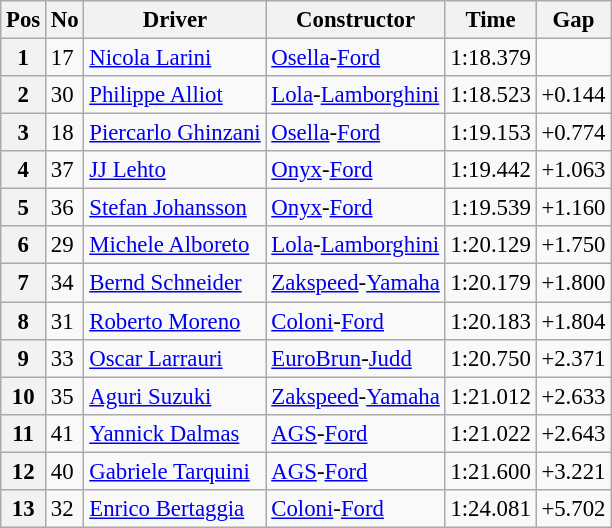<table class="wikitable sortable" style="font-size: 95%;">
<tr>
<th>Pos</th>
<th>No</th>
<th>Driver</th>
<th>Constructor</th>
<th>Time</th>
<th>Gap</th>
</tr>
<tr>
<th>1</th>
<td>17</td>
<td> <a href='#'>Nicola Larini</a></td>
<td><a href='#'>Osella</a>-<a href='#'>Ford</a></td>
<td>1:18.379</td>
<td></td>
</tr>
<tr>
<th>2</th>
<td>30</td>
<td> <a href='#'>Philippe Alliot</a></td>
<td><a href='#'>Lola</a>-<a href='#'>Lamborghini</a></td>
<td>1:18.523</td>
<td>+0.144</td>
</tr>
<tr>
<th>3</th>
<td>18</td>
<td> <a href='#'>Piercarlo Ghinzani</a></td>
<td><a href='#'>Osella</a>-<a href='#'>Ford</a></td>
<td>1:19.153</td>
<td>+0.774</td>
</tr>
<tr>
<th>4</th>
<td>37</td>
<td> <a href='#'>JJ Lehto</a></td>
<td><a href='#'>Onyx</a>-<a href='#'>Ford</a></td>
<td>1:19.442</td>
<td>+1.063</td>
</tr>
<tr>
<th>5</th>
<td>36</td>
<td> <a href='#'>Stefan Johansson</a></td>
<td><a href='#'>Onyx</a>-<a href='#'>Ford</a></td>
<td>1:19.539</td>
<td>+1.160</td>
</tr>
<tr>
<th>6</th>
<td>29</td>
<td> <a href='#'>Michele Alboreto</a></td>
<td><a href='#'>Lola</a>-<a href='#'>Lamborghini</a></td>
<td>1:20.129</td>
<td>+1.750</td>
</tr>
<tr>
<th>7</th>
<td>34</td>
<td> <a href='#'>Bernd Schneider</a></td>
<td><a href='#'>Zakspeed</a>-<a href='#'>Yamaha</a></td>
<td>1:20.179</td>
<td>+1.800</td>
</tr>
<tr>
<th>8</th>
<td>31</td>
<td> <a href='#'>Roberto Moreno</a></td>
<td><a href='#'>Coloni</a>-<a href='#'>Ford</a></td>
<td>1:20.183</td>
<td>+1.804</td>
</tr>
<tr>
<th>9</th>
<td>33</td>
<td> <a href='#'>Oscar Larrauri</a></td>
<td><a href='#'>EuroBrun</a>-<a href='#'>Judd</a></td>
<td>1:20.750</td>
<td>+2.371</td>
</tr>
<tr>
<th>10</th>
<td>35</td>
<td> <a href='#'>Aguri Suzuki</a></td>
<td><a href='#'>Zakspeed</a>-<a href='#'>Yamaha</a></td>
<td>1:21.012</td>
<td>+2.633</td>
</tr>
<tr>
<th>11</th>
<td>41</td>
<td> <a href='#'>Yannick Dalmas</a></td>
<td><a href='#'>AGS</a>-<a href='#'>Ford</a></td>
<td>1:21.022</td>
<td>+2.643</td>
</tr>
<tr>
<th>12</th>
<td>40</td>
<td> <a href='#'>Gabriele Tarquini</a></td>
<td><a href='#'>AGS</a>-<a href='#'>Ford</a></td>
<td>1:21.600</td>
<td>+3.221</td>
</tr>
<tr>
<th>13</th>
<td>32</td>
<td> <a href='#'>Enrico Bertaggia</a></td>
<td><a href='#'>Coloni</a>-<a href='#'>Ford</a></td>
<td>1:24.081</td>
<td>+5.702</td>
</tr>
</table>
